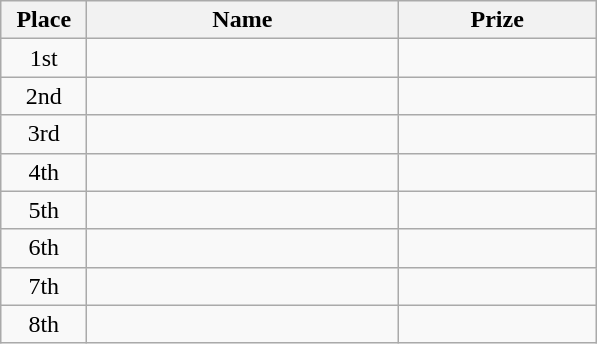<table class="wikitable">
<tr>
<th width="50">Place</th>
<th width="200">Name</th>
<th width="125">Prize</th>
</tr>
<tr>
<td align = "center">1st</td>
<td align = "center"></td>
<td align = "center"></td>
</tr>
<tr>
<td align = "center">2nd</td>
<td align = "center"></td>
<td align = "center"></td>
</tr>
<tr>
<td align = "center">3rd</td>
<td align = "center"></td>
<td align = "center"></td>
</tr>
<tr>
<td align = "center">4th</td>
<td align = "center"></td>
<td align = "center"></td>
</tr>
<tr>
<td align = "center">5th</td>
<td align = "center"></td>
<td align = "center"></td>
</tr>
<tr>
<td align = "center">6th</td>
<td align = "center"></td>
<td align = "center"></td>
</tr>
<tr>
<td align = "center">7th</td>
<td align = "center"></td>
<td align = "center"></td>
</tr>
<tr>
<td align = "center">8th</td>
<td align = "center"></td>
<td align = "center"></td>
</tr>
</table>
